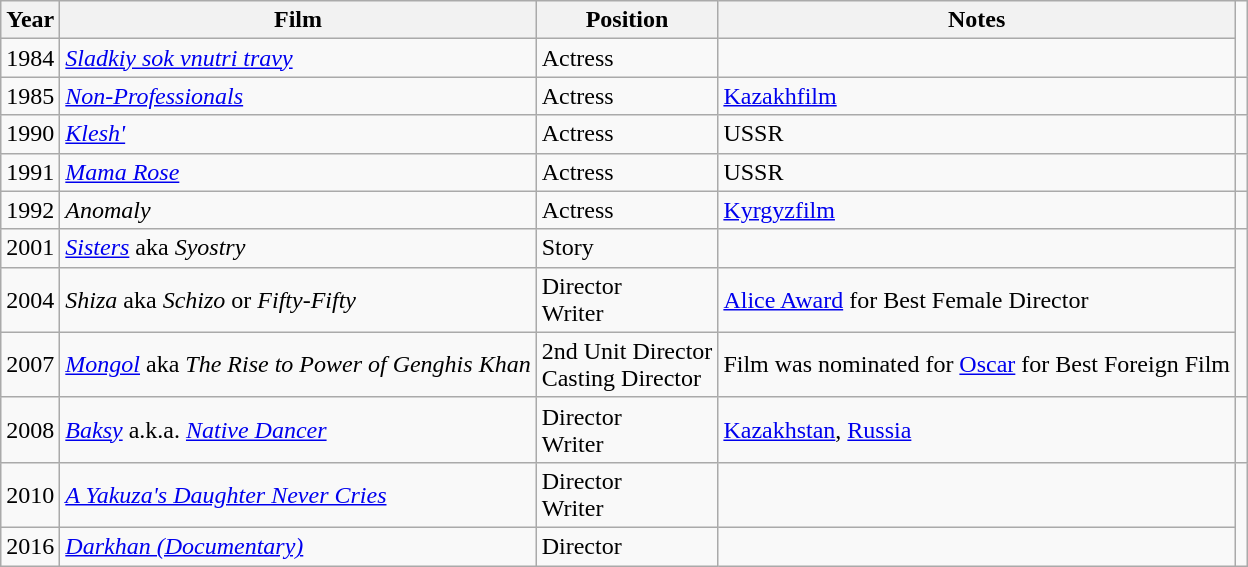<table class="wikitable">
<tr>
<th>Year</th>
<th>Film</th>
<th>Position</th>
<th>Notes</th>
</tr>
<tr>
<td>1984</td>
<td><em><a href='#'>Sladkiy sok vnutri travy</a></em></td>
<td>Actress<br></td>
<td></td>
</tr>
<tr>
<td>1985</td>
<td><em><a href='#'>Non-Professionals</a></em></td>
<td>Actress<br></td>
<td><a href='#'>Kazakhfilm</a></td>
<td></td>
</tr>
<tr>
<td>1990</td>
<td><em><a href='#'>Klesh'</a></em></td>
<td>Actress<br></td>
<td>USSR</td>
<td></td>
</tr>
<tr>
<td>1991</td>
<td><em><a href='#'>Mama Rose</a></em></td>
<td>Actress<br></td>
<td>USSR</td>
<td></td>
</tr>
<tr>
<td>1992</td>
<td><em>Anomaly</em></td>
<td>Actress<br></td>
<td><a href='#'>Kyrgyzfilm</a></td>
<td></td>
</tr>
<tr>
<td>2001</td>
<td><a href='#'><em>Sisters</em></a> aka <em>Syostry</em></td>
<td>Story<br></td>
<td></td>
</tr>
<tr>
<td>2004</td>
<td><em>Shiza</em> aka <em>Schizo</em> or <em>Fifty-Fifty</em></td>
<td>Director<br>Writer</td>
<td><a href='#'>Alice Award</a> for Best Female Director</td>
</tr>
<tr>
<td>2007</td>
<td><a href='#'><em>Mongol</em></a> aka <em>The Rise to Power of Genghis Khan</em></td>
<td>2nd Unit Director<br>Casting Director</td>
<td>Film was nominated for <a href='#'>Oscar</a> for Best Foreign Film</td>
</tr>
<tr>
<td>2008</td>
<td><em><a href='#'>Baksy</a></em> a.k.a. <em><a href='#'>Native Dancer</a></em></td>
<td>Director<br>Writer</td>
<td><a href='#'>Kazakhstan</a>, <a href='#'>Russia</a></td>
<td></td>
</tr>
<tr>
<td>2010</td>
<td><em><a href='#'>A Yakuza's Daughter Never Cries</a></em></td>
<td>Director<br>Writer</td>
<td></td>
</tr>
<tr>
<td>2016</td>
<td><em><a href='#'>Darkhan (Documentary)</a></em></td>
<td>Director<br></td>
<td></td>
</tr>
</table>
